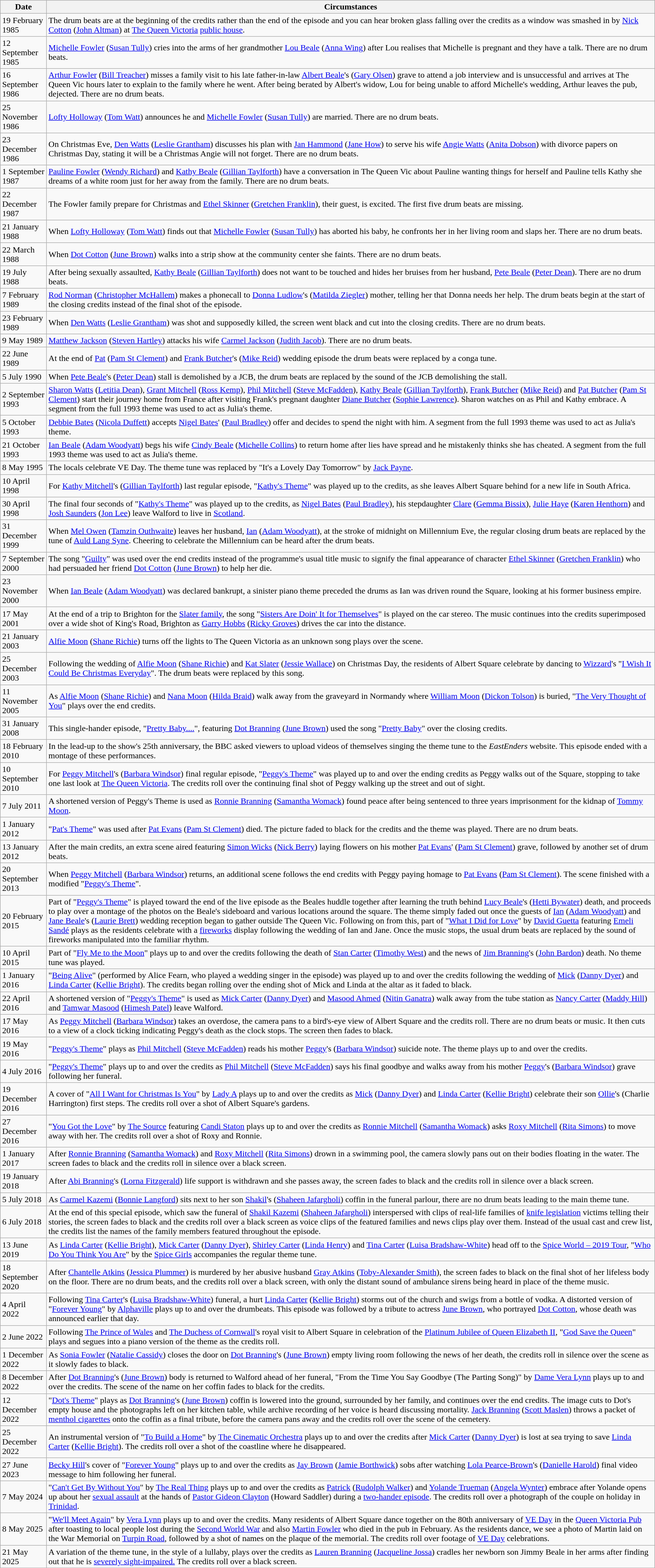<table class="wikitable">
<tr>
<th>Date</th>
<th>Circumstances</th>
</tr>
<tr>
<td>19 February 1985</td>
<td>The drum beats are at the beginning of the credits rather than the end of the episode and you can hear broken glass falling over the credits as a window was smashed in by <a href='#'>Nick Cotton</a> (<a href='#'>John Altman</a>) at <a href='#'>The Queen Victoria</a> <a href='#'>public house</a>.</td>
</tr>
<tr>
<td>12 September 1985</td>
<td><a href='#'>Michelle Fowler</a> (<a href='#'>Susan Tully</a>) cries into the arms of her grandmother <a href='#'>Lou Beale</a> (<a href='#'>Anna Wing</a>) after Lou realises that Michelle is pregnant and they have a talk. There are no drum beats.</td>
</tr>
<tr>
<td>16 September 1986</td>
<td><a href='#'>Arthur Fowler</a> (<a href='#'>Bill Treacher</a>) misses a family visit to his late father-in-law <a href='#'>Albert Beale</a>'s (<a href='#'>Gary Olsen</a>) grave to attend a job interview and is unsuccessful and arrives at The Queen Vic hours later to explain to the family where he went. After being berated by Albert's widow, Lou for being unable to afford Michelle's wedding, Arthur leaves the pub, dejected. There are no drum beats.</td>
</tr>
<tr>
<td>25 November 1986</td>
<td><a href='#'>Lofty Holloway</a> (<a href='#'>Tom Watt</a>) announces he and <a href='#'>Michelle Fowler</a> (<a href='#'>Susan Tully</a>) are married. There are no drum beats.</td>
</tr>
<tr>
<td>23 December 1986</td>
<td>On Christmas Eve, <a href='#'>Den Watts</a> (<a href='#'>Leslie Grantham</a>) discusses his plan with <a href='#'>Jan Hammond</a> (<a href='#'>Jane How</a>) to serve his wife <a href='#'>Angie Watts</a> (<a href='#'>Anita Dobson</a>) with divorce papers on Christmas Day, stating it will be a Christmas Angie will not forget. There are no drum beats.</td>
</tr>
<tr>
<td>1 September 1987</td>
<td><a href='#'>Pauline Fowler</a> (<a href='#'>Wendy Richard</a>) and <a href='#'>Kathy Beale</a> (<a href='#'>Gillian Taylforth</a>) have a conversation in The Queen Vic about Pauline wanting things for herself and Pauline tells Kathy she dreams of a white room just for her away from the family. There are no drum beats.</td>
</tr>
<tr>
<td>22 December 1987</td>
<td>The Fowler family prepare for Christmas and <a href='#'>Ethel Skinner</a> (<a href='#'>Gretchen Franklin</a>), their guest, is excited. The first five drum beats are missing.</td>
</tr>
<tr>
<td>21 January 1988</td>
<td>When <a href='#'>Lofty Holloway</a> (<a href='#'>Tom Watt</a>) finds out that <a href='#'>Michelle Fowler</a> (<a href='#'>Susan Tully</a>) has aborted his baby, he confronts her in her living room and slaps her. There are no drum beats.</td>
</tr>
<tr>
<td>22 March 1988</td>
<td>When <a href='#'>Dot Cotton</a> (<a href='#'>June Brown</a>) walks into a strip show at the community center she faints. There are no drum beats.</td>
</tr>
<tr>
<td>19 July 1988</td>
<td>After being sexually assaulted, <a href='#'>Kathy Beale</a> (<a href='#'>Gillian Taylforth</a>) does not want to be touched and hides her bruises from her husband, <a href='#'>Pete Beale</a> (<a href='#'>Peter Dean</a>). There are no drum beats.</td>
</tr>
<tr>
<td>7 February 1989</td>
<td><a href='#'>Rod Norman</a> (<a href='#'>Christopher McHallem</a>) makes a phonecall to <a href='#'>Donna Ludlow</a>'s (<a href='#'>Matilda Ziegler</a>) mother, telling her that Donna needs her help. The drum beats begin at the start of the closing credits instead of the final shot of the episode.</td>
</tr>
<tr>
<td>23 February 1989</td>
<td>When <a href='#'>Den Watts</a> (<a href='#'>Leslie Grantham</a>) was shot and supposedly killed, the screen went black and cut into the closing credits. There are no drum beats.</td>
</tr>
<tr>
<td>9 May 1989</td>
<td><a href='#'>Matthew Jackson</a> (<a href='#'>Steven Hartley</a>) attacks his wife <a href='#'>Carmel Jackson</a> (<a href='#'>Judith Jacob</a>). There are no drum beats.</td>
</tr>
<tr>
<td>22 June 1989</td>
<td>At the end of <a href='#'>Pat</a> (<a href='#'>Pam St Clement</a>) and <a href='#'>Frank Butcher</a>'s (<a href='#'>Mike Reid</a>) wedding episode the drum beats were replaced by a conga tune.</td>
</tr>
<tr>
<td>5 July 1990</td>
<td>When <a href='#'>Pete Beale</a>'s (<a href='#'>Peter Dean</a>) stall is demolished by a JCB, the drum beats are replaced by the sound of the JCB demolishing the stall.</td>
</tr>
<tr>
<td>2 September 1993</td>
<td><a href='#'>Sharon Watts</a> (<a href='#'>Letitia Dean</a>), <a href='#'>Grant Mitchell</a> (<a href='#'>Ross Kemp</a>), <a href='#'>Phil Mitchell</a> (<a href='#'>Steve McFadden</a>), <a href='#'>Kathy Beale</a> (<a href='#'>Gillian Taylforth</a>), <a href='#'>Frank Butcher</a> (<a href='#'>Mike Reid</a>) and <a href='#'>Pat Butcher</a> (<a href='#'>Pam St Clement</a>) start their journey home from France after visiting Frank's pregnant daughter <a href='#'>Diane Butcher</a> (<a href='#'>Sophie Lawrence</a>). Sharon watches on as Phil and Kathy embrace. A segment from the full 1993 theme was used to act as Julia's theme.</td>
</tr>
<tr>
<td>5 October 1993</td>
<td><a href='#'>Debbie Bates</a> (<a href='#'>Nicola Duffett</a>) accepts <a href='#'>Nigel Bates</a>' (<a href='#'>Paul Bradley</a>) offer and decides to spend the night with him. A segment from the full 1993 theme was used to act as Julia's theme.</td>
</tr>
<tr>
<td>21 October 1993</td>
<td><a href='#'>Ian Beale</a> (<a href='#'>Adam Woodyatt</a>) begs his wife <a href='#'>Cindy Beale</a> (<a href='#'>Michelle Collins</a>) to return home after lies have spread and he mistakenly thinks she has cheated. A segment from the full 1993 theme was used to act as Julia's theme.</td>
</tr>
<tr>
<td>8 May 1995</td>
<td>The locals celebrate VE Day. The theme tune was replaced by "It's a Lovely Day Tomorrow" by <a href='#'>Jack Payne</a>.</td>
</tr>
<tr>
<td>10 April 1998</td>
<td>For <a href='#'>Kathy Mitchell</a>'s (<a href='#'>Gillian Taylforth</a>) last regular episode, "<a href='#'>Kathy's Theme</a>" was played up to the credits, as she leaves Albert Square behind for a new life in South Africa.</td>
</tr>
<tr>
<td>30 April 1998</td>
<td>The final four seconds of "<a href='#'>Kathy's Theme</a>" was played up to the credits, as <a href='#'>Nigel Bates</a> (<a href='#'>Paul Bradley</a>), his stepdaughter <a href='#'>Clare</a> (<a href='#'>Gemma Bissix</a>), <a href='#'>Julie Haye</a> (<a href='#'>Karen Henthorn</a>) and <a href='#'>Josh Saunders</a> (<a href='#'>Jon Lee</a>) leave Walford to live in <a href='#'>Scotland</a>.</td>
</tr>
<tr>
<td>31 December 1999</td>
<td>When <a href='#'>Mel Owen</a> (<a href='#'>Tamzin Outhwaite</a>) leaves her husband, <a href='#'>Ian</a> (<a href='#'>Adam Woodyatt</a>), at the stroke of midnight on Millennium Eve, the regular closing drum beats are replaced by the tune of <a href='#'>Auld Lang Syne</a>. Cheering to celebrate the Millennium can be heard after the drum beats.</td>
</tr>
<tr>
<td>7 September 2000</td>
<td>The song "<a href='#'>Guilty</a>" was used over the end credits instead of the programme's usual title music to signify the final appearance of character <a href='#'>Ethel Skinner</a> (<a href='#'>Gretchen Franklin</a>) who had persuaded her friend <a href='#'>Dot Cotton</a> (<a href='#'>June Brown</a>) to help her die.</td>
</tr>
<tr>
<td>23 November 2000</td>
<td>When <a href='#'>Ian Beale</a> (<a href='#'>Adam Woodyatt</a>) was declared bankrupt, a sinister piano theme preceded the drums as Ian was driven round the Square, looking at his former business empire.</td>
</tr>
<tr>
<td>17 May 2001</td>
<td>At the end of a trip to Brighton for the <a href='#'>Slater family</a>, the song "<a href='#'>Sisters Are Doin' It for Themselves</a>" is played on the car stereo. The music continues into the credits superimposed over a wide shot of King's Road, Brighton as <a href='#'>Garry Hobbs</a> (<a href='#'>Ricky Groves</a>) drives the car into the distance.</td>
</tr>
<tr>
<td>21 January 2003</td>
<td><a href='#'>Alfie Moon</a> (<a href='#'>Shane Richie</a>) turns off the lights to The Queen Victoria as an unknown song plays over the scene.</td>
</tr>
<tr>
<td>25 December 2003</td>
<td>Following the wedding of <a href='#'>Alfie Moon</a> (<a href='#'>Shane Richie</a>) and <a href='#'>Kat Slater</a> (<a href='#'>Jessie Wallace</a>) on Christmas Day, the residents of Albert Square celebrate by dancing to <a href='#'>Wizzard</a>'s "<a href='#'>I Wish It Could Be Christmas Everyday</a>". The drum beats were replaced by this song.</td>
</tr>
<tr>
<td>11 November 2005</td>
<td>As <a href='#'>Alfie Moon</a> (<a href='#'>Shane Richie</a>) and <a href='#'>Nana Moon</a> (<a href='#'>Hilda Braid</a>) walk away from the graveyard in Normandy where <a href='#'>William Moon</a> (<a href='#'>Dickon Tolson</a>) is buried, "<a href='#'>The Very Thought of You</a>" plays over the end credits.</td>
</tr>
<tr>
<td>31 January 2008</td>
<td>This single-hander episode, "<a href='#'>Pretty Baby....</a>", featuring <a href='#'>Dot Branning</a> (<a href='#'>June Brown</a>) used the song "<a href='#'>Pretty Baby</a>" over the closing credits.</td>
</tr>
<tr>
<td>18 February 2010</td>
<td>In the lead-up to the show's 25th anniversary, the BBC asked viewers to upload videos of themselves singing the theme tune to the <em>EastEnders</em> website. This episode ended with a montage of these performances.</td>
</tr>
<tr>
<td>10 September 2010</td>
<td>For <a href='#'>Peggy Mitchell</a>'s (<a href='#'>Barbara Windsor</a>) final regular episode, "<a href='#'>Peggy's Theme</a>" was played up to and over the ending credits as Peggy walks out of the Square, stopping to take one last look at <a href='#'>The Queen Victoria</a>. The credits roll over the continuing final shot of Peggy walking up the street and out of sight.</td>
</tr>
<tr>
<td>7 July 2011</td>
<td>A shortened version of Peggy's Theme is used as <a href='#'>Ronnie Branning</a> (<a href='#'>Samantha Womack</a>) found peace after being sentenced to three years imprisonment for the kidnap of <a href='#'>Tommy Moon</a>.</td>
</tr>
<tr>
<td>1 January 2012</td>
<td>"<a href='#'>Pat's Theme</a>" was used after <a href='#'>Pat Evans</a> (<a href='#'>Pam St Clement</a>) died. The picture faded to black for the credits and the theme was played. There are no drum beats.</td>
</tr>
<tr>
<td>13 January 2012</td>
<td>After the main credits, an extra scene aired featuring <a href='#'>Simon Wicks</a> (<a href='#'>Nick Berry</a>) laying flowers on his mother <a href='#'>Pat Evans</a>' (<a href='#'>Pam St Clement</a>) grave, followed by another set of drum beats.</td>
</tr>
<tr>
<td>20 September 2013</td>
<td>When <a href='#'>Peggy Mitchell</a> (<a href='#'>Barbara Windsor</a>) returns, an additional scene follows the end credits with Peggy paying homage to <a href='#'>Pat Evans</a> (<a href='#'>Pam St Clement</a>). The scene finished with a modified "<a href='#'>Peggy's Theme</a>".</td>
</tr>
<tr>
<td>20 February 2015</td>
<td>Part of "<a href='#'>Peggy's Theme</a>" is played toward the end of the live episode as the Beales huddle together after learning the truth behind <a href='#'>Lucy Beale</a>'s (<a href='#'>Hetti Bywater</a>) death, and proceeds to play over a montage of the photos on the Beale's sideboard and various locations around the square. The theme simply faded out once the guests of <a href='#'>Ian</a> (<a href='#'>Adam Woodyatt</a>) and <a href='#'>Jane Beale</a>'s (<a href='#'>Laurie Brett</a>) wedding reception began to gather outside The Queen Vic. Following on from this, part of "<a href='#'>What I Did for Love</a>" by <a href='#'>David Guetta</a> featuring <a href='#'>Emeli Sandé</a> plays as the residents celebrate with a <a href='#'>fireworks</a> display following the wedding of Ian and Jane. Once the music stops, the usual drum beats are replaced by the sound of fireworks manipulated into the familiar rhythm.</td>
</tr>
<tr>
<td>10 April 2015</td>
<td>Part of "<a href='#'>Fly Me to the Moon</a>" plays up to and over the credits following the death of <a href='#'>Stan Carter</a> (<a href='#'>Timothy West</a>) and the news of <a href='#'>Jim Branning</a>'s (<a href='#'>John Bardon</a>) death. No theme tune was played.</td>
</tr>
<tr>
<td>1 January 2016</td>
<td>"<a href='#'>Being Alive</a>" (performed by Alice Fearn, who played a wedding singer in the episode) was played up to and over the credits following the wedding of <a href='#'>Mick</a> (<a href='#'>Danny Dyer</a>) and <a href='#'>Linda Carter</a> (<a href='#'>Kellie Bright</a>). The credits began rolling over the ending shot of Mick and Linda at the altar as it faded to black.</td>
</tr>
<tr>
<td>22 April 2016</td>
<td>A shortened version of "<a href='#'>Peggy's Theme</a>" is used as <a href='#'>Mick Carter</a> (<a href='#'>Danny Dyer</a>) and <a href='#'>Masood Ahmed</a> (<a href='#'>Nitin Ganatra</a>) walk away from the tube station as <a href='#'>Nancy Carter</a> (<a href='#'>Maddy Hill</a>) and <a href='#'>Tamwar Masood</a> (<a href='#'>Himesh Patel</a>) leave Walford.</td>
</tr>
<tr>
<td>17 May 2016</td>
<td>As <a href='#'>Peggy Mitchell</a> (<a href='#'>Barbara Windsor</a>) takes an overdose, the camera pans to a bird's-eye view of Albert Square and the credits roll. There are no drum beats or music. It then cuts to a view of a clock ticking indicating Peggy's death as the clock stops. The screen then fades to black.</td>
</tr>
<tr>
<td>19 May 2016</td>
<td>"<a href='#'>Peggy's Theme</a>" plays as <a href='#'>Phil Mitchell</a> (<a href='#'>Steve McFadden</a>) reads his mother <a href='#'>Peggy</a>'s (<a href='#'>Barbara Windsor</a>) suicide note. The theme plays up to and over the credits.</td>
</tr>
<tr>
<td>4 July 2016</td>
<td>"<a href='#'>Peggy's Theme</a>" plays up to and over the credits as <a href='#'>Phil Mitchell</a> (<a href='#'>Steve McFadden</a>) says his final goodbye and walks away from his mother <a href='#'>Peggy</a>'s (<a href='#'>Barbara Windsor</a>) grave following her funeral.</td>
</tr>
<tr>
<td>19 December 2016</td>
<td>A cover of "<a href='#'>All I Want for Christmas Is You</a>" by <a href='#'>Lady A</a> plays up to and over the credits as <a href='#'>Mick</a> (<a href='#'>Danny Dyer</a>) and <a href='#'>Linda Carter</a> (<a href='#'>Kellie Bright</a>) celebrate their son <a href='#'>Ollie</a>'s (Charlie Harrington) first steps. The credits roll over a shot of Albert Square's gardens.</td>
</tr>
<tr>
<td>27 December 2016</td>
<td>"<a href='#'>You Got the Love</a>" by <a href='#'>The Source</a> featuring <a href='#'>Candi Staton</a> plays up to and over the credits as <a href='#'>Ronnie Mitchell</a> (<a href='#'>Samantha Womack</a>) asks <a href='#'>Roxy Mitchell</a> (<a href='#'>Rita Simons</a>) to move away with her. The credits roll over a shot of Roxy and Ronnie.</td>
</tr>
<tr>
<td>1 January 2017</td>
<td>After <a href='#'>Ronnie Branning</a> (<a href='#'>Samantha Womack</a>) and <a href='#'>Roxy Mitchell</a> (<a href='#'>Rita Simons</a>) drown in a swimming pool, the camera slowly pans out on their bodies floating in the water. The screen fades to black and the credits roll in silence over a black screen.</td>
</tr>
<tr>
<td>19 January 2018</td>
<td>After <a href='#'>Abi Branning</a>'s (<a href='#'>Lorna Fitzgerald</a>) life support is withdrawn and she passes away, the screen fades to black and the credits roll in silence over a black screen.</td>
</tr>
<tr>
<td>5 July 2018</td>
<td>As <a href='#'>Carmel Kazemi</a> (<a href='#'>Bonnie Langford</a>) sits next to her son <a href='#'>Shakil</a>'s (<a href='#'>Shaheen Jafargholi</a>) coffin in the funeral parlour, there are no drum beats leading to the main theme tune.</td>
</tr>
<tr>
<td>6 July 2018</td>
<td>At the end of this special episode, which saw the funeral of <a href='#'>Shakil Kazemi</a> (<a href='#'>Shaheen Jafargholi</a>) interspersed with clips of real-life families of <a href='#'>knife legislation</a> victims telling their stories, the screen fades to black and the credits roll over a black screen as voice clips of the featured families and news clips play over them. Instead of the usual cast and crew list, the credits list the names of the family members featured throughout the episode.</td>
</tr>
<tr>
<td>13 June 2019</td>
<td>As <a href='#'>Linda Carter</a> (<a href='#'>Kellie Bright</a>), <a href='#'>Mick Carter</a> (<a href='#'>Danny Dyer</a>), <a href='#'>Shirley Carter</a> (<a href='#'>Linda Henry</a>) and <a href='#'>Tina Carter</a> (<a href='#'>Luisa Bradshaw-White</a>) head off to the <a href='#'>Spice World – 2019 Tour</a>, "<a href='#'>Who Do You Think You Are</a>" by the <a href='#'>Spice Girls</a> accompanies the regular theme tune.</td>
</tr>
<tr>
<td>18 September 2020</td>
<td>After <a href='#'>Chantelle Atkins</a> (<a href='#'>Jessica Plummer</a>) is murdered by her abusive husband <a href='#'>Gray Atkins</a> (<a href='#'>Toby-Alexander Smith</a>), the screen fades to black on the final shot of her lifeless body on the floor. There are no drum beats, and the credits roll over a black screen, with only the distant sound of ambulance sirens being heard in place of the theme music.</td>
</tr>
<tr>
<td>4 April 2022</td>
<td>Following <a href='#'>Tina Carter</a>'s (<a href='#'>Luisa Bradshaw-White</a>) funeral, a hurt <a href='#'>Linda Carter</a> (<a href='#'>Kellie Bright</a>) storms out of the church and swigs from a bottle of vodka. A distorted version of "<a href='#'>Forever Young</a>" by <a href='#'>Alphaville</a> plays up to and over the drumbeats. This episode was followed by a tribute to actress <a href='#'>June Brown</a>, who portrayed <a href='#'>Dot Cotton</a>, whose death was announced earlier that day.</td>
</tr>
<tr>
<td>2 June 2022</td>
<td>Following <a href='#'>The Prince of Wales</a> and <a href='#'>The Duchess of Cornwall</a>'s royal visit to Albert Square in celebration of the <a href='#'>Platinum Jubilee of Queen Elizabeth II</a>, "<a href='#'>God Save the Queen</a>" plays and segues into a piano version of the theme as the credits roll.</td>
</tr>
<tr>
<td>1 December 2022</td>
<td>As <a href='#'>Sonia Fowler</a> (<a href='#'>Natalie Cassidy</a>) closes the door on <a href='#'>Dot Branning</a>'s (<a href='#'>June Brown</a>) empty living room following the news of her death, the credits roll in silence over the scene as it slowly fades to black.</td>
</tr>
<tr>
<td>8 December 2022</td>
<td>After <a href='#'>Dot Branning</a>'s (<a href='#'>June Brown</a>) body is returned to Walford ahead of her funeral, "From the Time You Say Goodbye (The Parting Song)" by <a href='#'>Dame Vera Lynn</a> plays up to and over the credits. The scene of the name on her coffin fades to black for the credits.</td>
</tr>
<tr>
<td>12 December 2022</td>
<td>"<a href='#'>Dot's Theme</a>" plays as <a href='#'>Dot Branning</a>'s (<a href='#'>June Brown</a>) coffin is lowered into the ground, surrounded by her family, and continues over the end credits. The image cuts to Dot's empty house and the photographs left on her kitchen table, while archive recording of her voice is heard discussing mortality. <a href='#'>Jack Branning</a> (<a href='#'>Scott Maslen</a>) throws a packet of <a href='#'>menthol cigarettes</a> onto the coffin as a final tribute, before the camera pans away and the credits roll over the scene of the cemetery.</td>
</tr>
<tr>
<td>25 December 2022</td>
<td>An instrumental version of "<a href='#'>To Build a Home</a>" by <a href='#'>The Cinematic Orchestra</a> plays up to and over the credits after <a href='#'>Mick Carter</a> (<a href='#'>Danny Dyer</a>) is lost at sea trying to save <a href='#'>Linda Carter</a> (<a href='#'>Kellie Bright</a>). The credits roll over a shot of the coastline where he disappeared.</td>
</tr>
<tr>
<td>27 June 2023</td>
<td><a href='#'>Becky Hill</a>'s cover of "<a href='#'>Forever Young</a>" plays up to and over the credits as <a href='#'>Jay Brown</a> (<a href='#'>Jamie Borthwick</a>) sobs after watching <a href='#'>Lola Pearce-Brown</a>'s (<a href='#'>Danielle Harold</a>) final video message to him following her funeral.</td>
</tr>
<tr>
<td>7 May 2024</td>
<td>"<a href='#'>Can't Get By Without You</a>" by <a href='#'>The Real Thing</a> plays up to and over the credits as <a href='#'>Patrick</a> (<a href='#'>Rudolph Walker</a>) and <a href='#'>Yolande Trueman</a> (<a href='#'>Angela Wynter</a>) embrace after Yolande opens up about her <a href='#'>sexual assault</a> at the hands of <a href='#'>Pastor Gideon Clayton</a> (Howard Saddler) during a <a href='#'>two-hander episode</a>. The credits roll over a photograph of the couple on holiday in <a href='#'>Trinidad</a>.</td>
</tr>
<tr>
<td>8 May 2025</td>
<td>"<a href='#'>We'll Meet Again</a>" by <a href='#'>Vera Lynn</a> plays up to and over the credits. Many residents of Albert Square dance together on the 80th anniversary of <a href='#'>VE Day</a> in the <a href='#'>Queen Victoria Pub</a> after toasting to local people lost during the <a href='#'>Second World War</a> and also <a href='#'> Martin Fowler</a> who died in the pub in February. As the residents dance, we see a photo of Martin laid on the War Memorial on <a href='#'> Turpin Road</a>, followed by a shot of names on the plaque of the memorial. The credits roll over footage of <a href='#'>VE Day</a> celebrations.</td>
</tr>
<tr>
<td>21 May 2025</td>
<td>A variation of the theme tune, in the style of a lullaby, plays over the credits as <a href='#'>Lauren Branning</a> (<a href='#'>Jacqueline Jossa</a>) cradles her newborn son Jimmy Beale in her arms after finding out that he is <a href='#'>severely sight-impaired.</a> The credits roll over a black screen.</td>
</tr>
</table>
